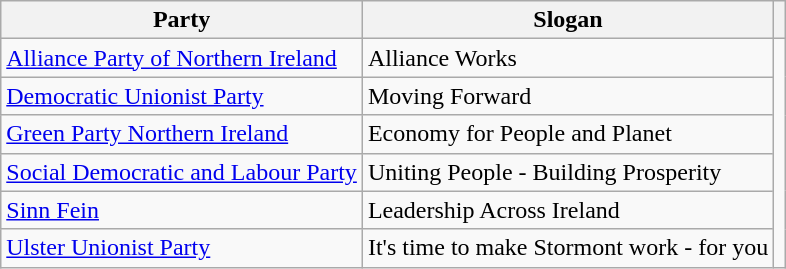<table class="wikitable">
<tr>
<th>Party</th>
<th>Slogan</th>
<th></th>
</tr>
<tr>
<td><a href='#'>Alliance Party of Northern Ireland</a></td>
<td>Alliance Works</td>
<td rowspan="6"></td>
</tr>
<tr>
<td><a href='#'>Democratic Unionist Party</a></td>
<td>Moving Forward</td>
</tr>
<tr>
<td><a href='#'>Green Party Northern Ireland</a></td>
<td>Economy for People and Planet</td>
</tr>
<tr>
<td><a href='#'>Social Democratic and Labour Party</a></td>
<td>Uniting People - Building Prosperity</td>
</tr>
<tr>
<td><a href='#'>Sinn Fein</a></td>
<td>Leadership Across Ireland</td>
</tr>
<tr>
<td><a href='#'>Ulster Unionist Party</a></td>
<td>It's time to make Stormont work - for you</td>
</tr>
</table>
